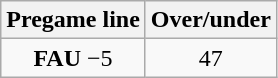<table class="wikitable">
<tr align="center">
<th style=>Pregame line</th>
<th style=>Over/under</th>
</tr>
<tr align="center">
<td><strong>FAU</strong> −5</td>
<td>47</td>
</tr>
</table>
